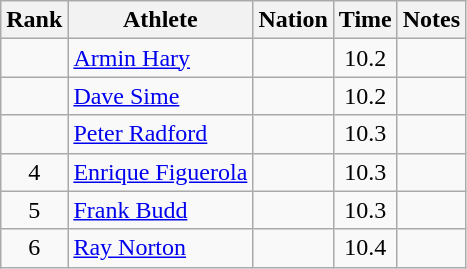<table class="wikitable sortable" style="text-align:center">
<tr>
<th>Rank</th>
<th>Athlete</th>
<th>Nation</th>
<th>Time</th>
<th>Notes</th>
</tr>
<tr>
<td></td>
<td align=left><a href='#'>Armin Hary</a></td>
<td align=left></td>
<td>10.2</td>
<td></td>
</tr>
<tr>
<td></td>
<td align=left><a href='#'>Dave Sime</a></td>
<td align=left></td>
<td>10.2</td>
<td></td>
</tr>
<tr>
<td></td>
<td align=left><a href='#'>Peter Radford</a></td>
<td align=left></td>
<td>10.3</td>
<td></td>
</tr>
<tr>
<td>4</td>
<td align=left><a href='#'>Enrique Figuerola</a></td>
<td align=left></td>
<td>10.3</td>
<td></td>
</tr>
<tr>
<td>5</td>
<td align=left><a href='#'>Frank Budd</a></td>
<td align=left></td>
<td>10.3</td>
<td></td>
</tr>
<tr>
<td>6</td>
<td align=left><a href='#'>Ray Norton</a></td>
<td align=left></td>
<td>10.4</td>
<td></td>
</tr>
</table>
